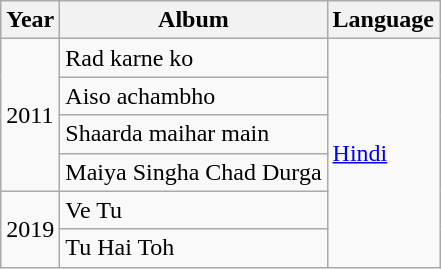<table class="wikitable">
<tr>
<th>Year</th>
<th>Album</th>
<th>Language</th>
</tr>
<tr>
<td rowspan=4>2011</td>
<td>Rad karne ko</td>
<td rowspan=6><a href='#'>Hindi</a></td>
</tr>
<tr>
<td>Aiso achambho</td>
</tr>
<tr>
<td>Shaarda maihar main</td>
</tr>
<tr>
<td>Maiya Singha Chad Durga</td>
</tr>
<tr>
<td rowspan=2>2019</td>
<td>Ve Tu</td>
</tr>
<tr>
<td>Tu Hai Toh</td>
</tr>
</table>
